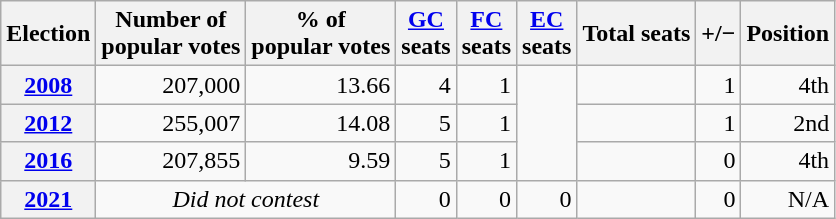<table class="wikitable" style="text-align: right;">
<tr align=center>
<th><strong>Election</strong></th>
<th>Number of<br>popular votes</th>
<th>% of<br>popular votes</th>
<th><a href='#'>GC</a><br>seats</th>
<th><a href='#'>FC</a><br>seats</th>
<th><a href='#'>EC</a><br>seats</th>
<th>Total seats</th>
<th>+/−</th>
<th>Position</th>
</tr>
<tr>
<th><a href='#'>2008</a></th>
<td>207,000</td>
<td>13.66</td>
<td>4</td>
<td>1</td>
<td rowspan="3"></td>
<td></td>
<td>1</td>
<td>4th</td>
</tr>
<tr>
<th><a href='#'>2012</a></th>
<td>255,007</td>
<td>14.08</td>
<td>5</td>
<td>1</td>
<td></td>
<td>1</td>
<td>2nd</td>
</tr>
<tr>
<th><a href='#'>2016</a></th>
<td>207,855</td>
<td>9.59</td>
<td>5</td>
<td>1</td>
<td></td>
<td>0</td>
<td>4th</td>
</tr>
<tr>
<th><a href='#'>2021</a></th>
<td colspan="2" align=center><em>Did not contest</em></td>
<td>0</td>
<td>0</td>
<td>0</td>
<td></td>
<td>0</td>
<td>N/A</td>
</tr>
</table>
